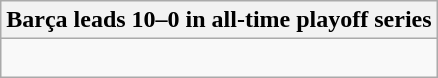<table class="wikitable collapsible collapsed">
<tr>
<th>Barça leads 10–0 in all-time playoff series</th>
</tr>
<tr>
<td><br>








</td>
</tr>
</table>
